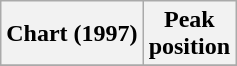<table class="wikitable">
<tr>
<th>Chart (1997)</th>
<th>Peak<br>position</th>
</tr>
<tr>
</tr>
</table>
